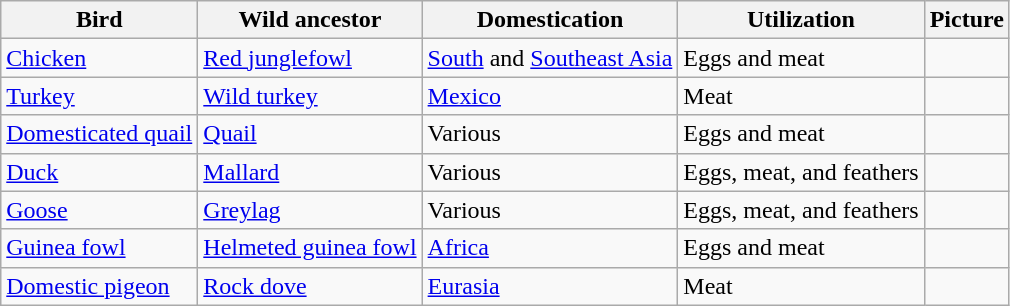<table class="wikitable">
<tr>
<th>Bird</th>
<th>Wild ancestor</th>
<th>Domestication</th>
<th>Utilization</th>
<th>Picture</th>
</tr>
<tr>
<td><a href='#'>Chicken</a></td>
<td><a href='#'>Red junglefowl</a></td>
<td><a href='#'>South</a> and <a href='#'>Southeast Asia</a></td>
<td>Eggs and meat</td>
<td></td>
</tr>
<tr>
<td><a href='#'>Turkey</a></td>
<td><a href='#'>Wild turkey</a></td>
<td><a href='#'>Mexico</a></td>
<td>Meat</td>
<td></td>
</tr>
<tr>
<td><a href='#'>Domesticated quail</a></td>
<td><a href='#'>Quail</a></td>
<td>Various</td>
<td>Eggs and meat</td>
<td></td>
</tr>
<tr>
<td><a href='#'>Duck</a></td>
<td><a href='#'>Mallard</a></td>
<td>Various</td>
<td>Eggs, meat, and feathers</td>
<td></td>
</tr>
<tr>
<td><a href='#'>Goose</a></td>
<td><a href='#'>Greylag</a></td>
<td>Various</td>
<td>Eggs, meat, and feathers</td>
<td></td>
</tr>
<tr>
<td><a href='#'>Guinea fowl</a></td>
<td><a href='#'>Helmeted guinea fowl</a></td>
<td><a href='#'>Africa</a></td>
<td>Eggs and meat</td>
<td></td>
</tr>
<tr>
<td><a href='#'>Domestic pigeon</a></td>
<td><a href='#'>Rock dove</a></td>
<td><a href='#'>Eurasia</a></td>
<td>Meat</td>
<td></td>
</tr>
</table>
